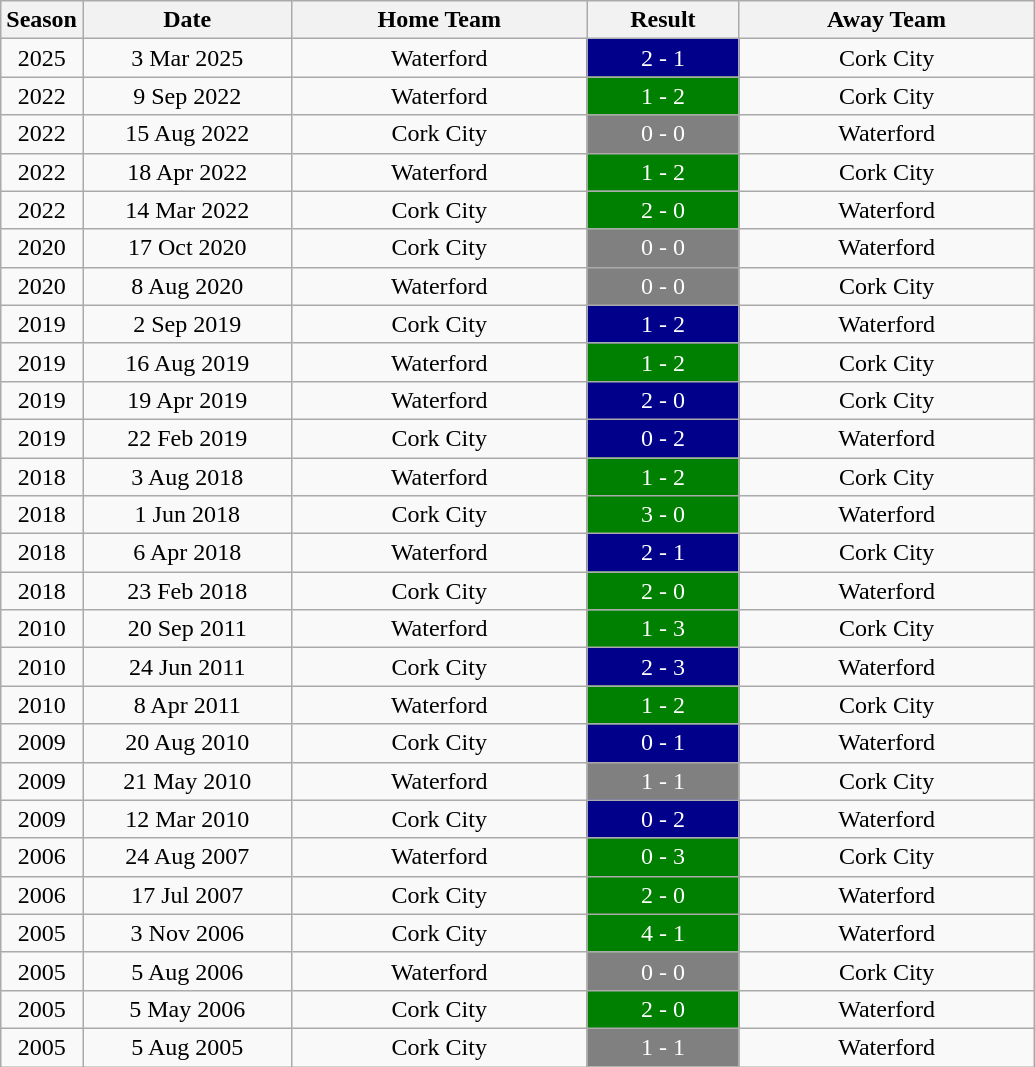<table class="wikitable" style="text-align:center">
<tr>
<th>Season</th>
<th style="width:3.5cm;">Date</th>
<th style="width:5cm;">Home Team</th>
<th style="width:2.5cm;">Result</th>
<th style="width:5cm;">Away Team</th>
</tr>
<tr>
<td>2025</td>
<td>3 Mar 2025</td>
<td>Waterford</td>
<td style="background:darkblue;color:white;">2 - 1</td>
<td>Cork City</td>
</tr>
<tr>
<td>2022</td>
<td>9 Sep 2022</td>
<td>Waterford</td>
<td style="background:green;color:white;">1 - 2</td>
<td>Cork City</td>
</tr>
<tr>
<td>2022</td>
<td>15 Aug 2022</td>
<td>Cork City</td>
<td style="background:gray;color:white;">0 - 0</td>
<td>Waterford</td>
</tr>
<tr>
<td>2022</td>
<td>18 Apr 2022</td>
<td>Waterford</td>
<td style="background:green;color:white;">1 - 2</td>
<td>Cork City</td>
</tr>
<tr>
<td>2022</td>
<td>14 Mar 2022</td>
<td>Cork City</td>
<td style="background:green;color:white;">2 - 0</td>
<td>Waterford</td>
</tr>
<tr>
<td>2020</td>
<td>17 Oct 2020</td>
<td>Cork City</td>
<td style="background:gray;color:white;">0 - 0</td>
<td>Waterford</td>
</tr>
<tr>
<td>2020</td>
<td>8 Aug 2020</td>
<td>Waterford</td>
<td style="background:gray;color:white;">0 - 0</td>
<td>Cork City</td>
</tr>
<tr>
<td>2019</td>
<td>2 Sep 2019</td>
<td>Cork City</td>
<td style="background:darkblue;color:white;">1 - 2</td>
<td>Waterford</td>
</tr>
<tr>
<td>2019</td>
<td>16 Aug 2019</td>
<td>Waterford</td>
<td style="background:green;color:white;">1 - 2</td>
<td>Cork City</td>
</tr>
<tr>
<td>2019</td>
<td>19 Apr 2019</td>
<td>Waterford</td>
<td style="background:darkblue;color:white;">2 - 0</td>
<td>Cork City</td>
</tr>
<tr>
<td>2019</td>
<td>22 Feb 2019</td>
<td>Cork City</td>
<td style="background:darkblue;color:white;">0 - 2</td>
<td>Waterford</td>
</tr>
<tr>
<td>2018</td>
<td>3 Aug 2018</td>
<td>Waterford</td>
<td style="background:green;color:white;">1 - 2</td>
<td>Cork City</td>
</tr>
<tr>
<td>2018</td>
<td>1 Jun 2018</td>
<td>Cork City</td>
<td style="background:green;color:white;">3 - 0</td>
<td>Waterford</td>
</tr>
<tr>
<td>2018</td>
<td>6 Apr 2018</td>
<td>Waterford</td>
<td style="background:darkblue;color:white;">2 - 1</td>
<td>Cork City</td>
</tr>
<tr>
<td>2018</td>
<td>23 Feb 2018</td>
<td>Cork City</td>
<td style="background:green;color:white;">2 - 0</td>
<td>Waterford</td>
</tr>
<tr>
<td>2010</td>
<td>20 Sep 2011</td>
<td>Waterford</td>
<td style="background:green;color:white;">1 - 3</td>
<td>Cork City</td>
</tr>
<tr>
<td>2010</td>
<td>24 Jun 2011</td>
<td>Cork City</td>
<td style="background:darkblue;color:white;">2 - 3</td>
<td>Waterford</td>
</tr>
<tr>
<td>2010</td>
<td>8 Apr 2011</td>
<td>Waterford</td>
<td style="background:green;color:white;">1 - 2</td>
<td>Cork City</td>
</tr>
<tr>
<td>2009</td>
<td>20 Aug 2010</td>
<td>Cork City</td>
<td style="background:darkblue;color:white;">0 - 1</td>
<td>Waterford</td>
</tr>
<tr>
<td>2009</td>
<td>21 May 2010</td>
<td>Waterford</td>
<td style="background:gray; color:white;">1 - 1</td>
<td>Cork City</td>
</tr>
<tr>
<td>2009</td>
<td>12 Mar 2010</td>
<td>Cork City</td>
<td style="background:darkblue;color:white;">0 - 2</td>
<td>Waterford</td>
</tr>
<tr>
<td>2006</td>
<td>24 Aug 2007</td>
<td>Waterford</td>
<td style="background:green;color:white;">0 - 3</td>
<td>Cork City</td>
</tr>
<tr>
<td>2006</td>
<td>17 Jul 2007</td>
<td>Cork City</td>
<td style="background:green;color:white;">2 - 0</td>
<td>Waterford</td>
</tr>
<tr>
<td>2005</td>
<td>3 Nov 2006</td>
<td>Cork City</td>
<td style="background:green;color:white;">4 - 1</td>
<td>Waterford</td>
</tr>
<tr>
<td>2005</td>
<td>5 Aug 2006</td>
<td>Waterford</td>
<td style="background:gray; color:white;">0 - 0</td>
<td>Cork City</td>
</tr>
<tr>
<td>2005</td>
<td>5 May 2006</td>
<td>Cork City</td>
<td style="background:green;color:white;">2 - 0</td>
<td>Waterford</td>
</tr>
<tr>
<td>2005</td>
<td>5 Aug 2005</td>
<td>Cork City</td>
<td style="background:gray; color:white;">1 - 1</td>
<td>Waterford</td>
</tr>
</table>
